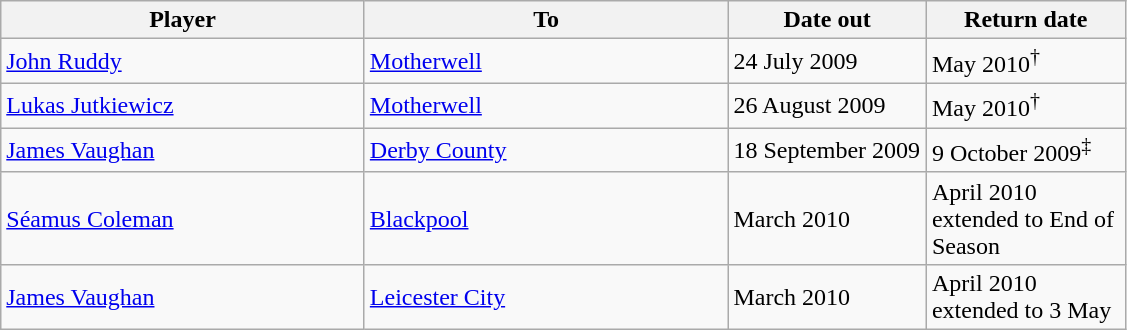<table class="wikitable sortable">
<tr>
<th style="width:235px;">Player</th>
<th style="width:235px;">To</th>
<th style="width:125px;">Date out</th>
<th style="width:125px;">Return date</th>
</tr>
<tr>
<td><a href='#'>John Ruddy</a></td>
<td><a href='#'>Motherwell</a></td>
<td>24 July 2009</td>
<td>May 2010<sup>†</sup></td>
</tr>
<tr>
<td><a href='#'>Lukas Jutkiewicz</a></td>
<td><a href='#'>Motherwell</a></td>
<td>26 August 2009</td>
<td>May 2010<sup>†</sup></td>
</tr>
<tr>
<td><a href='#'>James Vaughan</a></td>
<td><a href='#'>Derby County</a></td>
<td>18 September 2009</td>
<td>9 October 2009<sup>‡</sup></td>
</tr>
<tr>
<td><a href='#'>Séamus Coleman</a></td>
<td><a href='#'>Blackpool</a></td>
<td>March 2010</td>
<td>April 2010 extended to End of Season</td>
</tr>
<tr>
<td><a href='#'>James Vaughan</a></td>
<td><a href='#'>Leicester City</a></td>
<td>March 2010</td>
<td>April 2010 extended to 3 May</td>
</tr>
</table>
